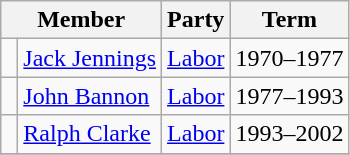<table class="wikitable">
<tr>
<th colspan="2">Member</th>
<th>Party</th>
<th>Term</th>
</tr>
<tr>
<td> </td>
<td><a href='#'>Jack Jennings</a></td>
<td><a href='#'>Labor</a></td>
<td>1970–1977</td>
</tr>
<tr>
<td> </td>
<td><a href='#'>John Bannon</a></td>
<td><a href='#'>Labor</a></td>
<td>1977–1993</td>
</tr>
<tr>
<td> </td>
<td><a href='#'>Ralph Clarke</a></td>
<td><a href='#'>Labor</a></td>
<td>1993–2002</td>
</tr>
<tr>
</tr>
</table>
